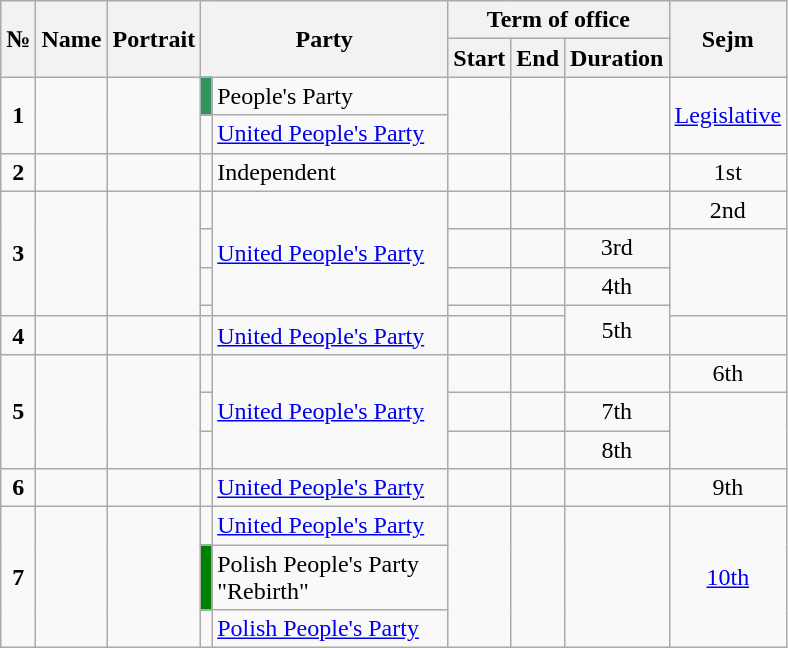<table class="wikitable" style="text-align:center;">
<tr>
<th rowspan="2">№</th>
<th rowspan="2">Name<br></th>
<th rowspan="2">Portrait</th>
<th rowspan="2" colspan="2">Party</th>
<th colspan="3">Term of office</th>
<th rowspan="2">Sejm</th>
</tr>
<tr>
<th>Start</th>
<th>End</th>
<th class="nowrap">Duration</th>
</tr>
<tr>
<td rowspan="2"><strong>1</strong></td>
<td rowspan="2"><strong></strong><br></td>
<td rowspan="2"></td>
<td style="background:#2e955e;"></td>
<td style="text-align:left; width:150px;">People's Party</td>
<td rowspan="2"></td>
<td rowspan="2"></td>
<td rowspan="2"></td>
<td rowspan="2" sort-value="#"><a href='#'>Legislative</a></td>
</tr>
<tr>
<td></td>
<td style="text-align:left;"><a href='#'>United People's Party</a></td>
</tr>
<tr>
<td><strong>2</strong></td>
<td><strong></strong><br></td>
<td></td>
<td></td>
<td style="text-align:left;">Independent</td>
<td></td>
<td></td>
<td></td>
<td sort-value="1">1st</td>
</tr>
<tr>
<td rowspan="4"><strong>3</strong></td>
<td rowspan="4"><strong></strong><br></td>
<td rowspan="4"></td>
<td></td>
<td rowspan="4" style="text-align:left;"><a href='#'>United People's Party</a></td>
<td></td>
<td></td>
<td></td>
<td sort-value="2">2nd</td>
</tr>
<tr>
<td></td>
<td></td>
<td></td>
<td sort-value="3">3rd</td>
</tr>
<tr>
<td></td>
<td></td>
<td></td>
<td sort-value="4">4th</td>
</tr>
<tr>
<td></td>
<td></td>
<td></td>
<td rowspan="2" sort-value="5">5th</td>
</tr>
<tr>
<td><strong>4</strong></td>
<td><strong></strong><br></td>
<td></td>
<td></td>
<td style="text-align:left;"><a href='#'>United People's Party</a></td>
<td></td>
<td></td>
<td></td>
</tr>
<tr>
<td rowspan="3"><strong>5</strong></td>
<td rowspan="3"><strong></strong><br></td>
<td rowspan="3"></td>
<td></td>
<td rowspan="3" style="text-align:left;"><a href='#'>United People's Party</a></td>
<td></td>
<td></td>
<td></td>
<td sort-value="6">6th</td>
</tr>
<tr>
<td></td>
<td></td>
<td></td>
<td sort-value="7">7th</td>
</tr>
<tr>
<td></td>
<td></td>
<td></td>
<td sort-value="8">8th</td>
</tr>
<tr>
<td><strong>6</strong></td>
<td><strong></strong><br></td>
<td></td>
<td></td>
<td style="text-align:left;"><a href='#'>United People's Party</a></td>
<td></td>
<td></td>
<td></td>
<td sort-value="9">9th</td>
</tr>
<tr>
<td rowspan="3"><strong>7</strong></td>
<td rowspan="3"><strong></strong><br></td>
<td rowspan="3"></td>
<td></td>
<td style="text-align:left;"><a href='#'>United People's Party</a></td>
<td rowspan="3"></td>
<td rowspan="3"></td>
<td rowspan="3"></td>
<td rowspan="3" sort-value="10"><a href='#'>10th</a></td>
</tr>
<tr>
<td style="background:green;"></td>
<td style="text-align:left;">Polish People's Party "Rebirth"</td>
</tr>
<tr>
<td></td>
<td style="text-align:left;"><a href='#'>Polish People's Party</a></td>
</tr>
</table>
